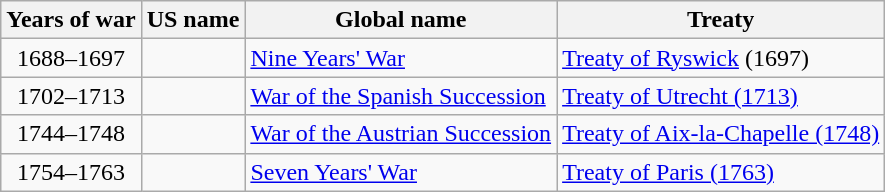<table class="wikitable" align="center">
<tr>
<th>Years of war</th>
<th>US name</th>
<th>Global name</th>
<th>Treaty</th>
</tr>
<tr>
<td align=center valign=center>1688–1697</td>
<td valign=top></td>
<td valign=top><a href='#'>Nine Years' War</a></td>
<td valign=top><a href='#'>Treaty of Ryswick</a> (1697)</td>
</tr>
<tr>
<td align=center valign=center>1702–1713</td>
<td valign=top></td>
<td valign=top><a href='#'>War of the Spanish Succession</a></td>
<td valign=top><a href='#'>Treaty of Utrecht (1713)</a></td>
</tr>
<tr>
<td align=center valign=center>1744–1748</td>
<td valign=top></td>
<td valign=top><a href='#'>War of the Austrian Succession</a></td>
<td valign=top><a href='#'>Treaty of Aix-la-Chapelle (1748)</a></td>
</tr>
<tr>
<td align=center valign=center>1754–1763</td>
<td valign=top></td>
<td valign=top><a href='#'>Seven Years' War</a></td>
<td valign=top><a href='#'>Treaty of Paris (1763)</a></td>
</tr>
</table>
